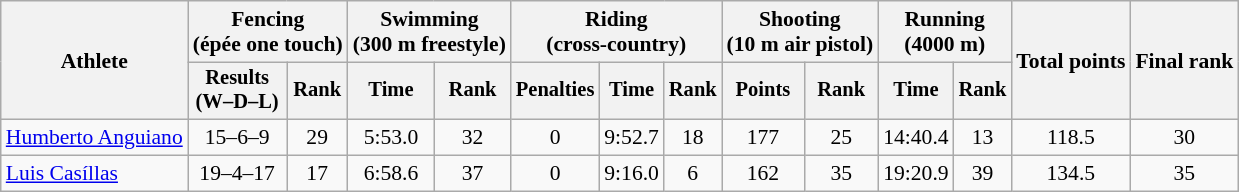<table class="wikitable" style="font-size:90%;">
<tr>
<th rowspan=2>Athlete</th>
<th colspan=2>Fencing<br><span>(épée one touch)</span></th>
<th colspan=2>Swimming<br><span>(300 m freestyle)</span></th>
<th colspan=3>Riding<br><span>(cross-country)</span></th>
<th colspan=2>Shooting<br><span>(10 m air pistol)</span></th>
<th colspan=2>Running<br><span>(4000 m)</span></th>
<th rowspan=2>Total points</th>
<th rowspan=2>Final rank</th>
</tr>
<tr style="font-size:95%">
<th>Results<br>(W–D–L)</th>
<th>Rank</th>
<th>Time</th>
<th>Rank</th>
<th>Penalties</th>
<th>Time</th>
<th>Rank</th>
<th>Points</th>
<th>Rank</th>
<th>Time</th>
<th>Rank</th>
</tr>
<tr align=center>
<td align=left><a href='#'>Humberto Anguiano</a></td>
<td>15–6–9</td>
<td>29</td>
<td>5:53.0</td>
<td>32</td>
<td>0</td>
<td>9:52.7</td>
<td>18</td>
<td>177</td>
<td>25</td>
<td>14:40.4</td>
<td>13</td>
<td>118.5</td>
<td>30</td>
</tr>
<tr align=center>
<td align=left><a href='#'>Luis Casíllas</a></td>
<td>19–4–17</td>
<td>17</td>
<td>6:58.6</td>
<td>37</td>
<td>0</td>
<td>9:16.0</td>
<td>6</td>
<td>162</td>
<td>35</td>
<td>19:20.9</td>
<td>39</td>
<td>134.5</td>
<td>35</td>
</tr>
</table>
